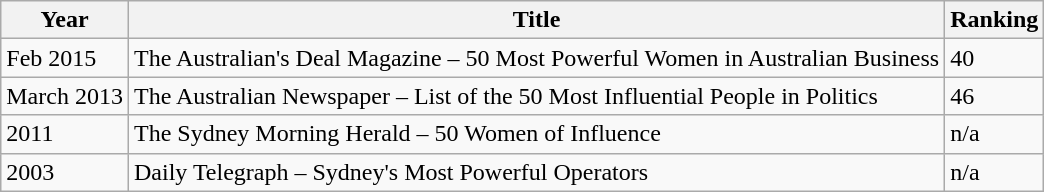<table class="wikitable">
<tr>
<th>Year</th>
<th>Title</th>
<th>Ranking</th>
</tr>
<tr>
<td>Feb 2015</td>
<td>The Australian's Deal Magazine – 50 Most Powerful Women in Australian Business</td>
<td>40</td>
</tr>
<tr>
<td>March 2013</td>
<td>The Australian Newspaper – List of the 50 Most Influential People in Politics</td>
<td>46</td>
</tr>
<tr>
<td>2011</td>
<td>The Sydney Morning Herald – 50 Women of Influence</td>
<td>n/a</td>
</tr>
<tr>
<td>2003</td>
<td>Daily Telegraph – Sydney's Most Powerful Operators</td>
<td>n/a</td>
</tr>
</table>
